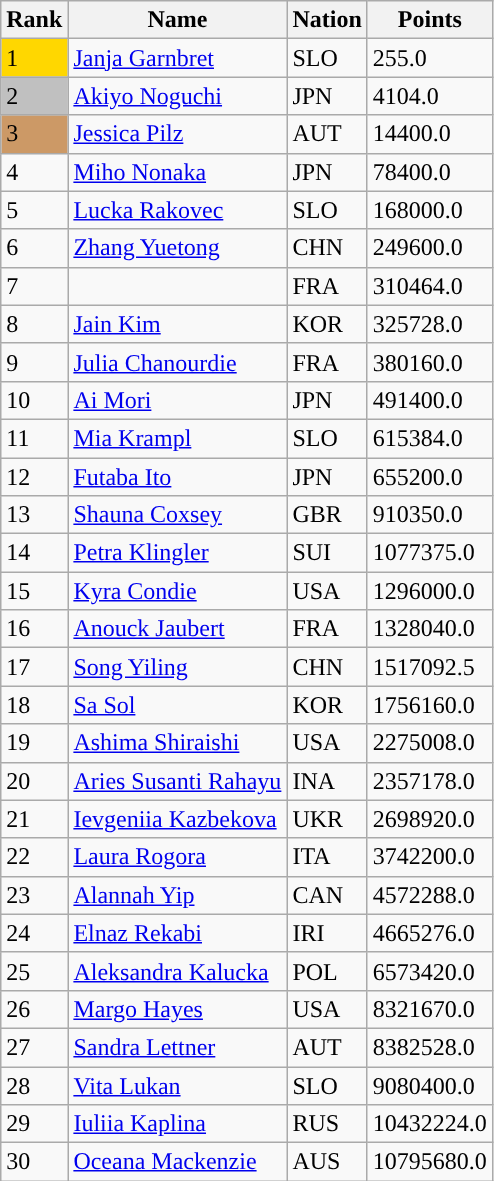<table class="wikitable">
<tr>
<th>Rank</th>
<th>Name</th>
<th>Nation</th>
<th>Points</th>
</tr>
<tr>
<td style="background: gold">1</td>
<td> <a href='#'>Janja Garnbret</a></td>
<td>SLO</td>
<td>255.0</td>
</tr>
<tr>
<td style="background: silver">2</td>
<td> <a href='#'>Akiyo Noguchi</a></td>
<td>JPN</td>
<td>4104.0</td>
</tr>
<tr>
<td style="background: #cc9966">3</td>
<td> <a href='#'>Jessica Pilz</a></td>
<td>AUT</td>
<td>14400.0</td>
</tr>
<tr>
<td>4</td>
<td> <a href='#'>Miho Nonaka</a></td>
<td>JPN</td>
<td>78400.0</td>
</tr>
<tr>
<td>5</td>
<td> <a href='#'>Lucka Rakovec</a></td>
<td>SLO</td>
<td>168000.0</td>
</tr>
<tr>
<td>6</td>
<td> <a href='#'>Zhang Yuetong</a></td>
<td>CHN</td>
<td>249600.0</td>
</tr>
<tr>
<td>7</td>
<td> </td>
<td>FRA</td>
<td>310464.0</td>
</tr>
<tr>
<td>8</td>
<td> <a href='#'>Jain Kim</a></td>
<td>KOR</td>
<td>325728.0</td>
</tr>
<tr>
<td>9</td>
<td> <a href='#'>Julia Chanourdie</a></td>
<td>FRA</td>
<td>380160.0</td>
</tr>
<tr>
<td>10</td>
<td> <a href='#'>Ai Mori</a></td>
<td>JPN</td>
<td>491400.0</td>
</tr>
<tr>
<td>11</td>
<td> <a href='#'>Mia Krampl</a></td>
<td>SLO</td>
<td>615384.0</td>
</tr>
<tr>
<td>12</td>
<td> <a href='#'>Futaba Ito</a></td>
<td>JPN</td>
<td>655200.0</td>
</tr>
<tr>
<td>13</td>
<td> <a href='#'>Shauna Coxsey</a></td>
<td>GBR</td>
<td>910350.0</td>
</tr>
<tr>
<td>14</td>
<td> <a href='#'>Petra Klingler</a></td>
<td>SUI</td>
<td>1077375.0</td>
</tr>
<tr>
<td>15</td>
<td> <a href='#'>Kyra Condie</a></td>
<td>USA</td>
<td>1296000.0</td>
</tr>
<tr>
<td>16</td>
<td> <a href='#'>Anouck Jaubert</a></td>
<td>FRA</td>
<td>1328040.0</td>
</tr>
<tr>
<td>17</td>
<td> <a href='#'>Song Yiling</a></td>
<td>CHN</td>
<td>1517092.5</td>
</tr>
<tr>
<td>18</td>
<td> <a href='#'>Sa Sol</a></td>
<td>KOR</td>
<td>1756160.0</td>
</tr>
<tr>
<td>19</td>
<td> <a href='#'>Ashima Shiraishi</a></td>
<td>USA</td>
<td>2275008.0</td>
</tr>
<tr>
<td>20</td>
<td> <a href='#'>Aries Susanti Rahayu</a></td>
<td>INA</td>
<td>2357178.0</td>
</tr>
<tr>
<td>21</td>
<td> <a href='#'>Ievgeniia Kazbekova</a></td>
<td>UKR</td>
<td>2698920.0</td>
</tr>
<tr>
<td>22</td>
<td> <a href='#'>Laura Rogora</a></td>
<td>ITA</td>
<td>3742200.0</td>
</tr>
<tr>
<td>23</td>
<td> <a href='#'>Alannah Yip</a></td>
<td>CAN</td>
<td>4572288.0</td>
</tr>
<tr>
<td>24</td>
<td> <a href='#'>Elnaz Rekabi</a></td>
<td>IRI</td>
<td>4665276.0</td>
</tr>
<tr>
<td>25</td>
<td> <a href='#'>Aleksandra Kalucka</a></td>
<td>POL</td>
<td>6573420.0</td>
</tr>
<tr>
<td>26</td>
<td> <a href='#'>Margo Hayes</a></td>
<td>USA</td>
<td>8321670.0</td>
</tr>
<tr>
<td>27</td>
<td> <a href='#'>Sandra Lettner</a></td>
<td>AUT</td>
<td>8382528.0</td>
</tr>
<tr>
<td>28</td>
<td> <a href='#'>Vita Lukan</a></td>
<td>SLO</td>
<td>9080400.0</td>
</tr>
<tr>
<td>29</td>
<td> <a href='#'>Iuliia Kaplina</a></td>
<td>RUS</td>
<td>10432224.0</td>
</tr>
<tr>
<td>30</td>
<td> <a href='#'>Oceana Mackenzie</a></td>
<td>AUS</td>
<td>10795680.0</td>
</tr>
</table>
